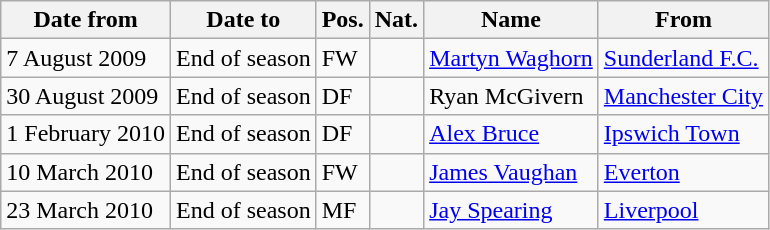<table class="wikitable">
<tr>
<th>Date from</th>
<th>Date to</th>
<th>Pos.</th>
<th>Nat.</th>
<th>Name</th>
<th>From</th>
</tr>
<tr>
<td>7 August 2009</td>
<td>End of season</td>
<td>FW</td>
<td></td>
<td><a href='#'>Martyn Waghorn</a></td>
<td><a href='#'>Sunderland F.C.</a></td>
</tr>
<tr>
<td>30 August 2009</td>
<td>End of season</td>
<td>DF</td>
<td></td>
<td>Ryan McGivern</td>
<td><a href='#'>Manchester City</a></td>
</tr>
<tr>
<td>1 February 2010</td>
<td>End of season</td>
<td>DF</td>
<td></td>
<td><a href='#'>Alex Bruce</a></td>
<td><a href='#'>Ipswich Town</a></td>
</tr>
<tr>
<td>10 March 2010</td>
<td>End of season</td>
<td>FW</td>
<td></td>
<td><a href='#'>James Vaughan</a></td>
<td><a href='#'>Everton</a></td>
</tr>
<tr>
<td>23 March 2010</td>
<td>End of season</td>
<td>MF</td>
<td></td>
<td><a href='#'>Jay Spearing</a></td>
<td><a href='#'>Liverpool</a></td>
</tr>
</table>
